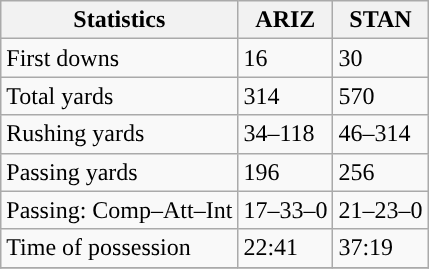<table class="wikitable" style="float: left;">
<tr>
<th>Statistics</th>
<th>ARIZ</th>
<th>STAN</th>
</tr>
<tr>
<td>First downs</td>
<td>16</td>
<td>30</td>
</tr>
<tr>
<td>Total yards</td>
<td>314</td>
<td>570</td>
</tr>
<tr>
<td>Rushing yards</td>
<td>34–118</td>
<td>46–314</td>
</tr>
<tr>
<td>Passing yards</td>
<td>196</td>
<td>256</td>
</tr>
<tr>
<td>Passing: Comp–Att–Int</td>
<td>17–33–0</td>
<td>21–23–0</td>
</tr>
<tr>
<td>Time of possession</td>
<td>22:41</td>
<td>37:19</td>
</tr>
<tr>
</tr>
</table>
